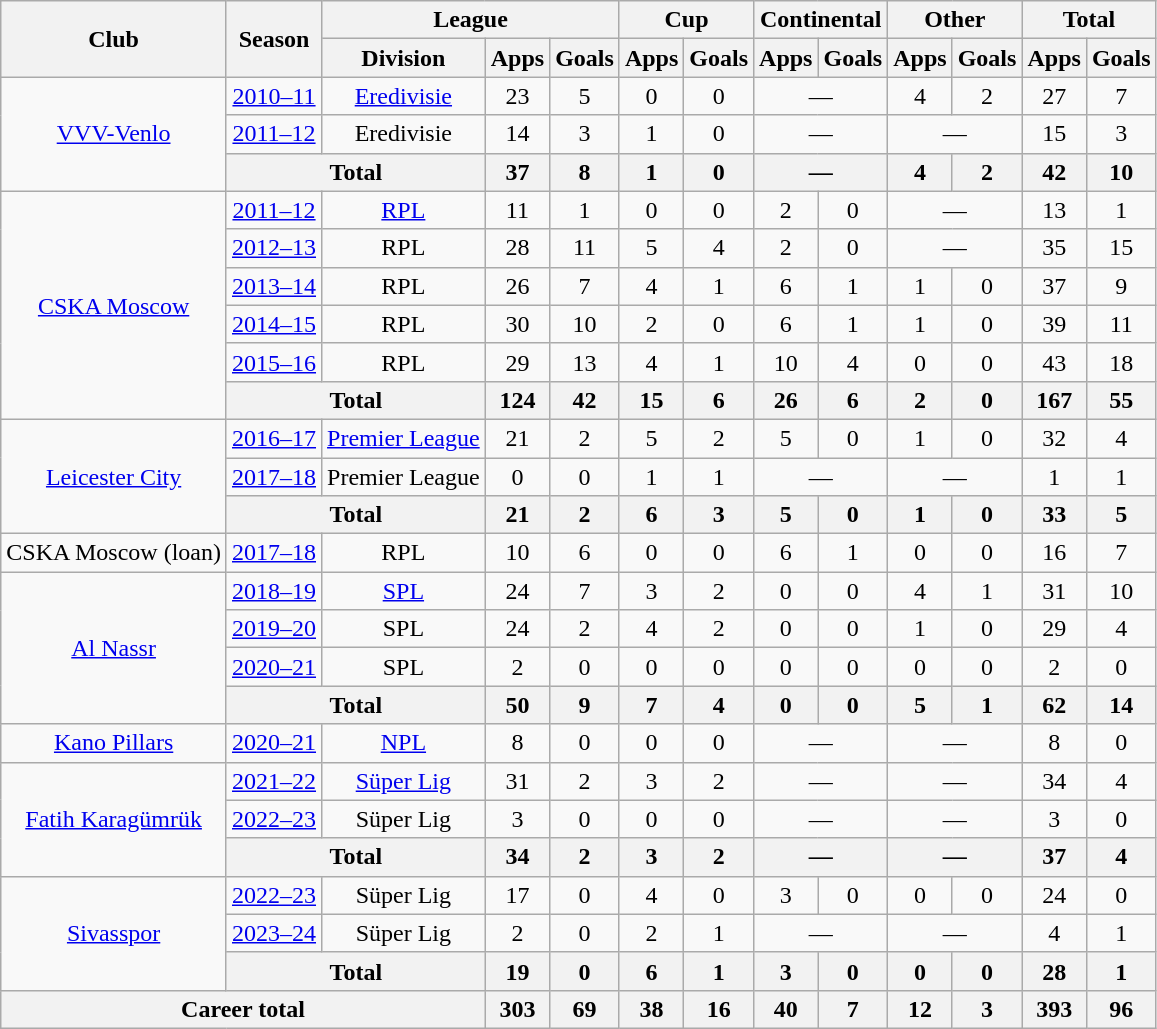<table class="wikitable" style="text-align: center">
<tr>
<th rowspan="2">Club</th>
<th rowspan="2">Season</th>
<th colspan="3">League</th>
<th colspan="2">Cup</th>
<th colspan="2">Continental</th>
<th colspan="2">Other</th>
<th colspan="2">Total</th>
</tr>
<tr>
<th>Division</th>
<th>Apps</th>
<th>Goals</th>
<th>Apps</th>
<th>Goals</th>
<th>Apps</th>
<th>Goals</th>
<th>Apps</th>
<th>Goals</th>
<th>Apps</th>
<th>Goals</th>
</tr>
<tr>
<td rowspan="3"><a href='#'>VVV-Venlo</a></td>
<td><a href='#'>2010–11</a></td>
<td><a href='#'>Eredivisie</a></td>
<td>23</td>
<td>5</td>
<td>0</td>
<td>0</td>
<td colspan="2">—</td>
<td>4</td>
<td>2</td>
<td>27</td>
<td>7</td>
</tr>
<tr>
<td><a href='#'>2011–12</a></td>
<td>Eredivisie</td>
<td>14</td>
<td>3</td>
<td>1</td>
<td>0</td>
<td colspan="2">—</td>
<td colspan="2">—</td>
<td>15</td>
<td>3</td>
</tr>
<tr>
<th colspan="2">Total</th>
<th>37</th>
<th>8</th>
<th>1</th>
<th>0</th>
<th colspan="2">—</th>
<th>4</th>
<th>2</th>
<th>42</th>
<th>10</th>
</tr>
<tr>
<td rowspan="6"><a href='#'>CSKA Moscow</a></td>
<td><a href='#'>2011–12</a></td>
<td><a href='#'>RPL</a></td>
<td>11</td>
<td>1</td>
<td>0</td>
<td>0</td>
<td>2</td>
<td>0</td>
<td colspan="2">—</td>
<td>13</td>
<td>1</td>
</tr>
<tr>
<td><a href='#'>2012–13</a></td>
<td>RPL</td>
<td>28</td>
<td>11</td>
<td>5</td>
<td>4</td>
<td>2</td>
<td>0</td>
<td colspan="2">—</td>
<td>35</td>
<td>15</td>
</tr>
<tr>
<td><a href='#'>2013–14</a></td>
<td>RPL</td>
<td>26</td>
<td>7</td>
<td>4</td>
<td>1</td>
<td>6</td>
<td>1</td>
<td>1</td>
<td>0</td>
<td>37</td>
<td>9</td>
</tr>
<tr>
<td><a href='#'>2014–15</a></td>
<td>RPL</td>
<td>30</td>
<td>10</td>
<td>2</td>
<td>0</td>
<td>6</td>
<td>1</td>
<td>1</td>
<td>0</td>
<td>39</td>
<td>11</td>
</tr>
<tr>
<td><a href='#'>2015–16</a></td>
<td>RPL</td>
<td>29</td>
<td>13</td>
<td>4</td>
<td>1</td>
<td>10</td>
<td>4</td>
<td>0</td>
<td>0</td>
<td>43</td>
<td>18</td>
</tr>
<tr>
<th colspan="2">Total</th>
<th>124</th>
<th>42</th>
<th>15</th>
<th>6</th>
<th>26</th>
<th>6</th>
<th>2</th>
<th>0</th>
<th>167</th>
<th>55</th>
</tr>
<tr>
<td rowspan="3"><a href='#'>Leicester City</a></td>
<td><a href='#'>2016–17</a></td>
<td><a href='#'>Premier League</a></td>
<td>21</td>
<td>2</td>
<td>5</td>
<td>2</td>
<td>5</td>
<td>0</td>
<td>1</td>
<td>0</td>
<td>32</td>
<td>4</td>
</tr>
<tr>
<td><a href='#'>2017–18</a></td>
<td>Premier League</td>
<td>0</td>
<td>0</td>
<td>1</td>
<td>1</td>
<td colspan="2">—</td>
<td colspan="2">—</td>
<td>1</td>
<td>1</td>
</tr>
<tr>
<th colspan="2">Total</th>
<th>21</th>
<th>2</th>
<th>6</th>
<th>3</th>
<th>5</th>
<th>0</th>
<th>1</th>
<th>0</th>
<th>33</th>
<th>5</th>
</tr>
<tr>
<td>CSKA Moscow (loan)</td>
<td><a href='#'>2017–18</a></td>
<td>RPL</td>
<td>10</td>
<td>6</td>
<td>0</td>
<td>0</td>
<td>6</td>
<td>1</td>
<td>0</td>
<td>0</td>
<td>16</td>
<td>7</td>
</tr>
<tr>
<td rowspan="4"><a href='#'>Al Nassr</a></td>
<td><a href='#'>2018–19</a></td>
<td><a href='#'>SPL</a></td>
<td>24</td>
<td>7</td>
<td>3</td>
<td>2</td>
<td>0</td>
<td>0</td>
<td>4</td>
<td>1</td>
<td>31</td>
<td>10</td>
</tr>
<tr>
<td><a href='#'>2019–20</a></td>
<td>SPL</td>
<td>24</td>
<td>2</td>
<td>4</td>
<td>2</td>
<td>0</td>
<td>0</td>
<td>1</td>
<td>0</td>
<td>29</td>
<td>4</td>
</tr>
<tr>
<td><a href='#'>2020–21</a></td>
<td>SPL</td>
<td>2</td>
<td>0</td>
<td>0</td>
<td>0</td>
<td>0</td>
<td>0</td>
<td>0</td>
<td>0</td>
<td>2</td>
<td>0</td>
</tr>
<tr>
<th colspan="2">Total</th>
<th>50</th>
<th>9</th>
<th>7</th>
<th>4</th>
<th>0</th>
<th>0</th>
<th>5</th>
<th>1</th>
<th>62</th>
<th>14</th>
</tr>
<tr>
<td><a href='#'>Kano Pillars</a></td>
<td><a href='#'>2020–21</a></td>
<td><a href='#'>NPL</a></td>
<td>8</td>
<td>0</td>
<td>0</td>
<td>0</td>
<td colspan="2">—</td>
<td colspan="2">—</td>
<td>8</td>
<td>0</td>
</tr>
<tr>
<td rowspan="3"><a href='#'>Fatih Karagümrük</a></td>
<td><a href='#'>2021–22</a></td>
<td><a href='#'>Süper Lig</a></td>
<td>31</td>
<td>2</td>
<td>3</td>
<td>2</td>
<td colspan="2">—</td>
<td colspan="2">—</td>
<td>34</td>
<td>4</td>
</tr>
<tr>
<td><a href='#'>2022–23</a></td>
<td>Süper Lig</td>
<td>3</td>
<td>0</td>
<td>0</td>
<td>0</td>
<td colspan="2">—</td>
<td colspan="2">—</td>
<td>3</td>
<td>0</td>
</tr>
<tr>
<th colspan="2">Total</th>
<th>34</th>
<th>2</th>
<th>3</th>
<th>2</th>
<th colspan="2">—</th>
<th colspan="2">—</th>
<th>37</th>
<th>4</th>
</tr>
<tr>
<td rowspan="3"><a href='#'>Sivasspor</a></td>
<td><a href='#'>2022–23</a></td>
<td>Süper Lig</td>
<td>17</td>
<td>0</td>
<td>4</td>
<td>0</td>
<td>3</td>
<td>0</td>
<td>0</td>
<td>0</td>
<td>24</td>
<td>0</td>
</tr>
<tr>
<td><a href='#'>2023–24</a></td>
<td>Süper Lig</td>
<td>2</td>
<td>0</td>
<td>2</td>
<td>1</td>
<td colspan="2">—</td>
<td colspan="2">—</td>
<td>4</td>
<td>1</td>
</tr>
<tr>
<th colspan="2">Total</th>
<th>19</th>
<th>0</th>
<th>6</th>
<th>1</th>
<th>3</th>
<th>0</th>
<th>0</th>
<th>0</th>
<th>28</th>
<th>1</th>
</tr>
<tr>
<th colspan="3">Career total</th>
<th>303</th>
<th>69</th>
<th>38</th>
<th>16</th>
<th>40</th>
<th>7</th>
<th>12</th>
<th>3</th>
<th>393</th>
<th>96</th>
</tr>
</table>
